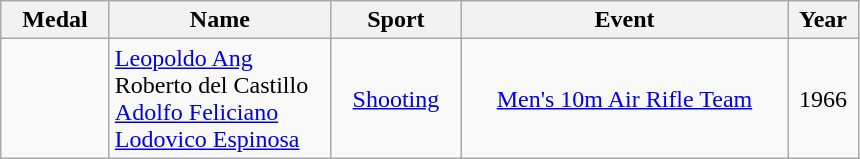<table class="wikitable"  style="font-size:100%;  text-align:center;">
<tr>
<th width="65">Medal</th>
<th width="140">Name</th>
<th width="80">Sport</th>
<th width="210">Event</th>
<th width="40">Year</th>
</tr>
<tr>
<td></td>
<td align=left><a href='#'>Leopoldo Ang</a><br>Roberto del Castillo<br><a href='#'>Adolfo Feliciano</a><br><a href='#'>Lodovico Espinosa</a></td>
<td><a href='#'>Shooting</a></td>
<td><a href='#'>Men's 10m Air Rifle Team</a></td>
<td>1966</td>
</tr>
</table>
